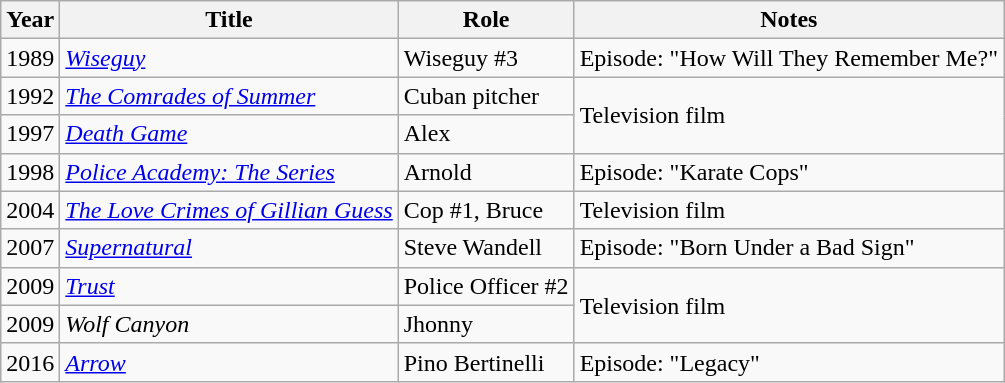<table class="wikitable sortable">
<tr>
<th>Year</th>
<th>Title</th>
<th>Role</th>
<th>Notes</th>
</tr>
<tr>
<td>1989</td>
<td><em><a href='#'>Wiseguy</a></em></td>
<td>Wiseguy #3</td>
<td>Episode: "How Will They Remember Me?"</td>
</tr>
<tr>
<td>1992</td>
<td><em><a href='#'>The Comrades of Summer</a></em></td>
<td>Cuban pitcher</td>
<td rowspan="2">Television film</td>
</tr>
<tr>
<td>1997</td>
<td><a href='#'><em>Death Game</em></a></td>
<td>Alex</td>
</tr>
<tr>
<td>1998</td>
<td><em><a href='#'>Police Academy: The Series</a></em></td>
<td>Arnold</td>
<td>Episode: "Karate Cops"</td>
</tr>
<tr>
<td>2004</td>
<td><em><a href='#'>The Love Crimes of Gillian Guess</a></em></td>
<td>Cop #1, Bruce</td>
<td>Television film</td>
</tr>
<tr>
<td>2007</td>
<td><a href='#'><em>Supernatural</em></a></td>
<td>Steve Wandell</td>
<td>Episode: "Born Under a Bad Sign"</td>
</tr>
<tr>
<td>2009</td>
<td><a href='#'><em>Trust</em></a></td>
<td>Police Officer #2</td>
<td rowspan="2">Television film</td>
</tr>
<tr>
<td>2009</td>
<td><em>Wolf Canyon</em></td>
<td>Jhonny</td>
</tr>
<tr>
<td>2016</td>
<td><a href='#'><em>Arrow</em></a></td>
<td>Pino Bertinelli</td>
<td>Episode: "Legacy"</td>
</tr>
</table>
